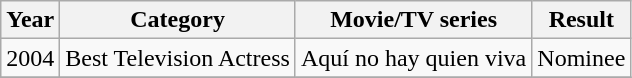<table class="wikitable">
<tr>
<th>Year</th>
<th>Category</th>
<th>Movie/TV series</th>
<th>Result</th>
</tr>
<tr>
<td>2004</td>
<td>Best Television Actress</td>
<td>Aquí no hay quien viva</td>
<td>Nominee</td>
</tr>
<tr>
</tr>
</table>
